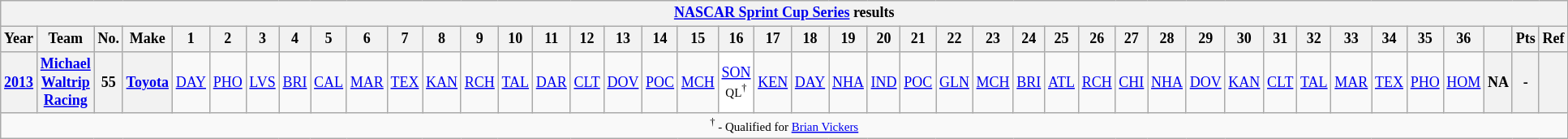<table class="wikitable" style="text-align:center; font-size:75%">
<tr>
<th colspan=45><a href='#'>NASCAR Sprint Cup Series</a> results</th>
</tr>
<tr>
<th>Year</th>
<th>Team</th>
<th>No.</th>
<th>Make</th>
<th>1</th>
<th>2</th>
<th>3</th>
<th>4</th>
<th>5</th>
<th>6</th>
<th>7</th>
<th>8</th>
<th>9</th>
<th>10</th>
<th>11</th>
<th>12</th>
<th>13</th>
<th>14</th>
<th>15</th>
<th>16</th>
<th>17</th>
<th>18</th>
<th>19</th>
<th>20</th>
<th>21</th>
<th>22</th>
<th>23</th>
<th>24</th>
<th>25</th>
<th>26</th>
<th>27</th>
<th>28</th>
<th>29</th>
<th>30</th>
<th>31</th>
<th>32</th>
<th>33</th>
<th>34</th>
<th>35</th>
<th>36</th>
<th></th>
<th>Pts</th>
<th>Ref</th>
</tr>
<tr>
<th><a href='#'>2013</a></th>
<th><a href='#'>Michael Waltrip Racing</a></th>
<th>55</th>
<th><a href='#'>Toyota</a></th>
<td><a href='#'>DAY</a></td>
<td><a href='#'>PHO</a></td>
<td><a href='#'>LVS</a></td>
<td><a href='#'>BRI</a></td>
<td><a href='#'>CAL</a></td>
<td><a href='#'>MAR</a></td>
<td><a href='#'>TEX</a></td>
<td><a href='#'>KAN</a></td>
<td><a href='#'>RCH</a></td>
<td><a href='#'>TAL</a></td>
<td><a href='#'>DAR</a></td>
<td><a href='#'>CLT</a></td>
<td><a href='#'>DOV</a></td>
<td><a href='#'>POC</a></td>
<td><a href='#'>MCH</a></td>
<td style="background:#ffffff;"><a href='#'>SON</a><br><small>QL<sup>†</sup></small></td>
<td><a href='#'>KEN</a></td>
<td><a href='#'>DAY</a></td>
<td><a href='#'>NHA</a></td>
<td><a href='#'>IND</a></td>
<td><a href='#'>POC</a></td>
<td><a href='#'>GLN</a></td>
<td><a href='#'>MCH</a></td>
<td><a href='#'>BRI</a></td>
<td><a href='#'>ATL</a></td>
<td><a href='#'>RCH</a></td>
<td><a href='#'>CHI</a></td>
<td><a href='#'>NHA</a></td>
<td><a href='#'>DOV</a></td>
<td><a href='#'>KAN</a></td>
<td><a href='#'>CLT</a></td>
<td><a href='#'>TAL</a></td>
<td><a href='#'>MAR</a></td>
<td><a href='#'>TEX</a></td>
<td><a href='#'>PHO</a></td>
<td><a href='#'>HOM</a></td>
<th>NA</th>
<th>-</th>
<th></th>
</tr>
<tr>
<td colspan=43><small><sup>†</sup> - Qualified for <a href='#'>Brian Vickers</a></small></td>
</tr>
</table>
